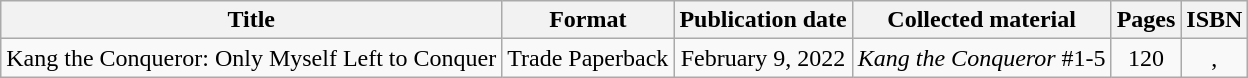<table class="wikitable" style="text-align:center;">
<tr>
<th>Title</th>
<th>Format</th>
<th>Publication date</th>
<th>Collected material</th>
<th>Pages</th>
<th>ISBN</th>
</tr>
<tr>
<td>Kang the Conqueror: Only Myself Left to Conquer</td>
<td>Trade Paperback</td>
<td>February 9, 2022</td>
<td><em>Kang the Conqueror</em> #1-5</td>
<td>120</td>
<td>, </td>
</tr>
</table>
